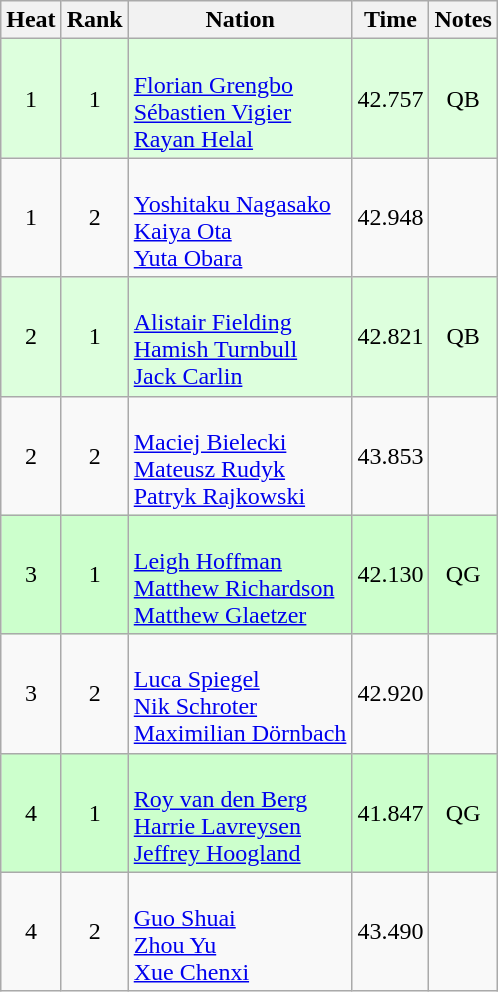<table class="wikitable sortable" style="text-align:center">
<tr>
<th>Heat</th>
<th>Rank</th>
<th>Nation</th>
<th>Time</th>
<th>Notes</th>
</tr>
<tr bgcolor=ddffdd>
<td>1</td>
<td>1</td>
<td align=left><br><a href='#'>Florian Grengbo</a><br><a href='#'>Sébastien Vigier</a><br><a href='#'>Rayan Helal</a></td>
<td>42.757</td>
<td>QB</td>
</tr>
<tr>
<td>1</td>
<td>2</td>
<td align=left><br><a href='#'>Yoshitaku Nagasako</a><br><a href='#'>Kaiya Ota</a><br><a href='#'>Yuta Obara</a></td>
<td>42.948</td>
<td></td>
</tr>
<tr bgcolor=ddffdd>
<td>2</td>
<td>1</td>
<td align=left><br><a href='#'>Alistair Fielding</a><br><a href='#'>Hamish Turnbull</a><br><a href='#'>Jack Carlin</a></td>
<td>42.821</td>
<td>QB</td>
</tr>
<tr>
<td>2</td>
<td>2</td>
<td align=left><br><a href='#'>Maciej Bielecki</a><br><a href='#'>Mateusz Rudyk</a><br><a href='#'>Patryk Rajkowski</a></td>
<td>43.853</td>
<td></td>
</tr>
<tr bgcolor=ccffcc>
<td>3</td>
<td>1</td>
<td align=left><br><a href='#'>Leigh Hoffman</a><br><a href='#'>Matthew Richardson</a><br><a href='#'>Matthew Glaetzer</a></td>
<td>42.130</td>
<td>QG</td>
</tr>
<tr>
<td>3</td>
<td>2</td>
<td align=left><br><a href='#'>Luca Spiegel</a><br><a href='#'>Nik Schroter</a><br><a href='#'>Maximilian Dörnbach</a></td>
<td>42.920</td>
<td></td>
</tr>
<tr bgcolor=ccffcc>
<td>4</td>
<td>1</td>
<td align=left><br><a href='#'>Roy van den Berg</a><br><a href='#'>Harrie Lavreysen</a><br><a href='#'>Jeffrey Hoogland</a></td>
<td>41.847</td>
<td>QG</td>
</tr>
<tr>
<td>4</td>
<td>2</td>
<td align=left><br><a href='#'>Guo Shuai</a><br><a href='#'>Zhou Yu</a><br><a href='#'>Xue Chenxi</a></td>
<td>43.490</td>
<td></td>
</tr>
</table>
